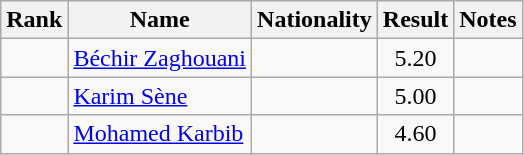<table class="wikitable sortable" style="text-align:center">
<tr>
<th>Rank</th>
<th>Name</th>
<th>Nationality</th>
<th>Result</th>
<th>Notes</th>
</tr>
<tr>
<td></td>
<td align=left><a href='#'>Béchir Zaghouani</a></td>
<td align=left></td>
<td>5.20</td>
<td></td>
</tr>
<tr>
<td></td>
<td align=left><a href='#'>Karim Sène</a></td>
<td align=left></td>
<td>5.00</td>
<td></td>
</tr>
<tr>
<td></td>
<td align=left><a href='#'>Mohamed Karbib</a></td>
<td align=left></td>
<td>4.60</td>
<td></td>
</tr>
</table>
